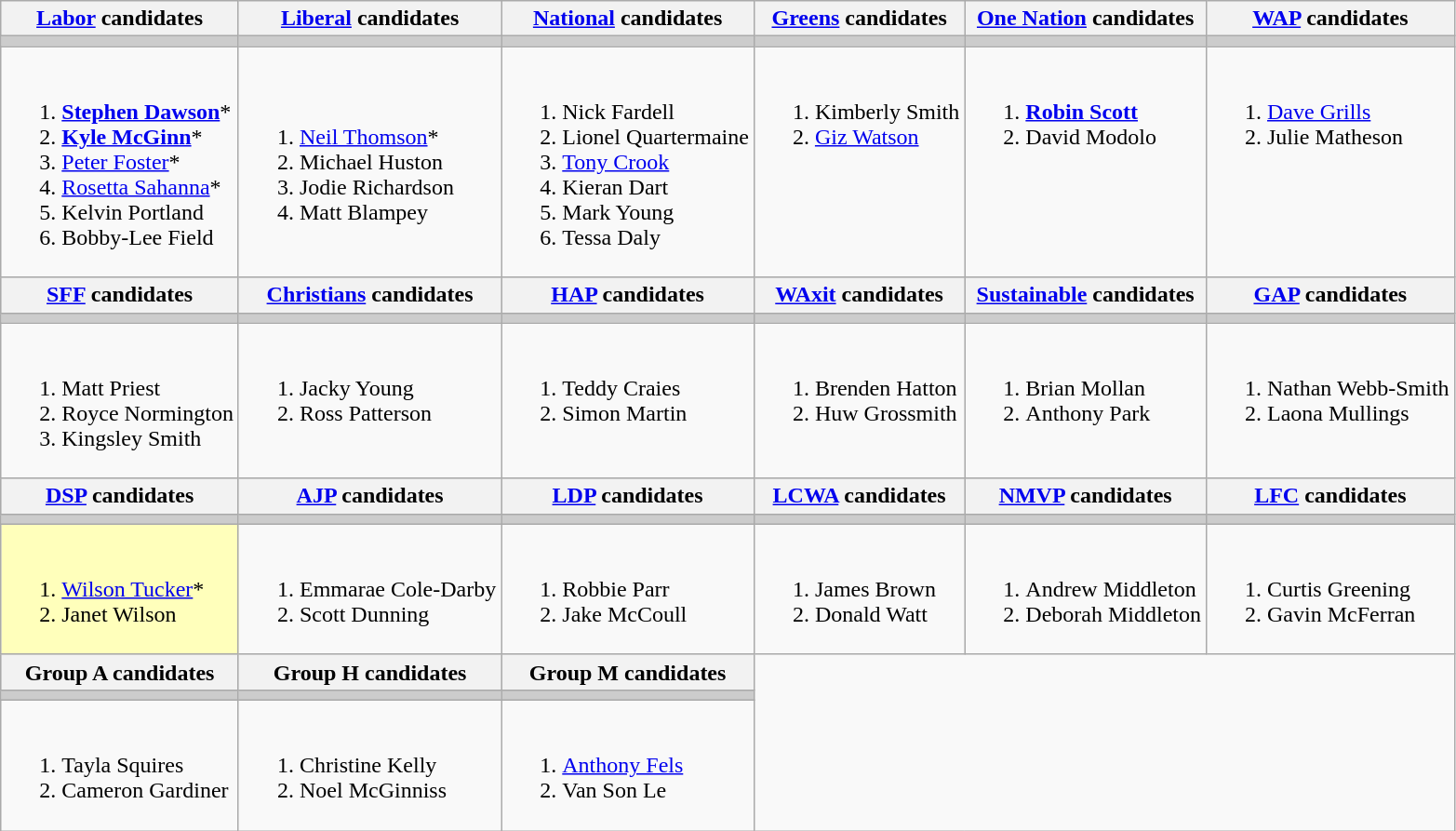<table class="wikitable">
<tr>
<th><a href='#'>Labor</a> candidates</th>
<th><a href='#'>Liberal</a> candidates</th>
<th><a href='#'>National</a> candidates</th>
<th><a href='#'>Greens</a> candidates</th>
<th><a href='#'>One Nation</a> candidates</th>
<th><a href='#'>WAP</a> candidates</th>
</tr>
<tr bgcolor="#cccccc">
<td></td>
<td></td>
<td></td>
<td></td>
<td></td>
<td></td>
</tr>
<tr>
<td><br><ol><li><strong><a href='#'>Stephen Dawson</a></strong>*</li><li><strong><a href='#'>Kyle McGinn</a></strong>*</li><li><a href='#'>Peter Foster</a>*</li><li><a href='#'>Rosetta Sahanna</a>*</li><li>Kelvin Portland</li><li>Bobby-Lee Field</li></ol></td>
<td><br><ol><li><a href='#'>Neil Thomson</a>*</li><li>Michael Huston</li><li>Jodie Richardson</li><li>Matt Blampey</li></ol></td>
<td valign=top><br><ol><li>Nick Fardell</li><li>Lionel Quartermaine</li><li><a href='#'>Tony Crook</a></li><li>Kieran Dart</li><li>Mark Young</li><li>Tessa Daly</li></ol></td>
<td valign=top><br><ol><li>Kimberly Smith</li><li><a href='#'>Giz Watson</a></li></ol></td>
<td valign=top><br><ol><li><strong><a href='#'>Robin Scott</a></strong></li><li>David Modolo</li></ol></td>
<td valign=top><br><ol><li><a href='#'>Dave Grills</a></li><li>Julie Matheson</li></ol></td>
</tr>
<tr bgcolor="#cccccc">
<th><a href='#'>SFF</a> candidates</th>
<th><a href='#'>Christians</a> candidates</th>
<th><a href='#'>HAP</a> candidates</th>
<th><a href='#'>WAxit</a> candidates</th>
<th><a href='#'>Sustainable</a> candidates</th>
<th><a href='#'>GAP</a> candidates</th>
</tr>
<tr bgcolor="#cccccc">
<td></td>
<td></td>
<td></td>
<td></td>
<td></td>
<td></td>
</tr>
<tr>
<td valign=top><br><ol><li>Matt Priest</li><li>Royce Normington</li><li>Kingsley Smith</li></ol></td>
<td valign=top><br><ol><li>Jacky Young</li><li>Ross Patterson</li></ol></td>
<td valign=top><br><ol><li>Teddy Craies</li><li>Simon Martin</li></ol></td>
<td valign=top><br><ol><li>Brenden Hatton</li><li>Huw Grossmith</li></ol></td>
<td valign=top><br><ol><li>Brian Mollan</li><li>Anthony Park</li></ol></td>
<td valign=top><br><ol><li>Nathan Webb-Smith</li><li>Laona Mullings</li></ol></td>
</tr>
<tr bgcolor="#cccccc">
<th><a href='#'>DSP</a> candidates</th>
<th><a href='#'>AJP</a> candidates</th>
<th><a href='#'>LDP</a> candidates</th>
<th><a href='#'>LCWA</a> candidates</th>
<th><a href='#'>NMVP</a> candidates</th>
<th><a href='#'>LFC</a> candidates</th>
</tr>
<tr bgcolor="#cccccc">
<td></td>
<td></td>
<td></td>
<td></td>
<td></td>
<td></td>
</tr>
<tr>
<td style="background:#FFFFBB" valign=top><br><ol><li><a href='#'>Wilson Tucker</a>*</li><li>Janet Wilson</li></ol></td>
<td valign=top><br><ol><li>Emmarae Cole-Darby</li><li>Scott Dunning</li></ol></td>
<td valign=top><br><ol><li>Robbie Parr</li><li>Jake McCoull</li></ol></td>
<td valign=top><br><ol><li>James Brown</li><li>Donald Watt</li></ol></td>
<td valign=top><br><ol><li>Andrew Middleton</li><li>Deborah Middleton</li></ol></td>
<td valign=top><br><ol><li>Curtis Greening</li><li>Gavin McFerran</li></ol></td>
</tr>
<tr bgcolor="#cccccc">
<th>Group A candidates</th>
<th>Group H candidates</th>
<th>Group M candidates</th>
</tr>
<tr bgcolor="#cccccc">
<td></td>
<td></td>
<td></td>
</tr>
<tr>
<td valign=top><br><ol><li>Tayla Squires</li><li>Cameron Gardiner</li></ol></td>
<td valign=top><br><ol><li>Christine Kelly</li><li>Noel McGinniss</li></ol></td>
<td valign=top><br><ol><li><a href='#'>Anthony Fels</a></li><li>Van Son Le</li></ol></td>
</tr>
</table>
